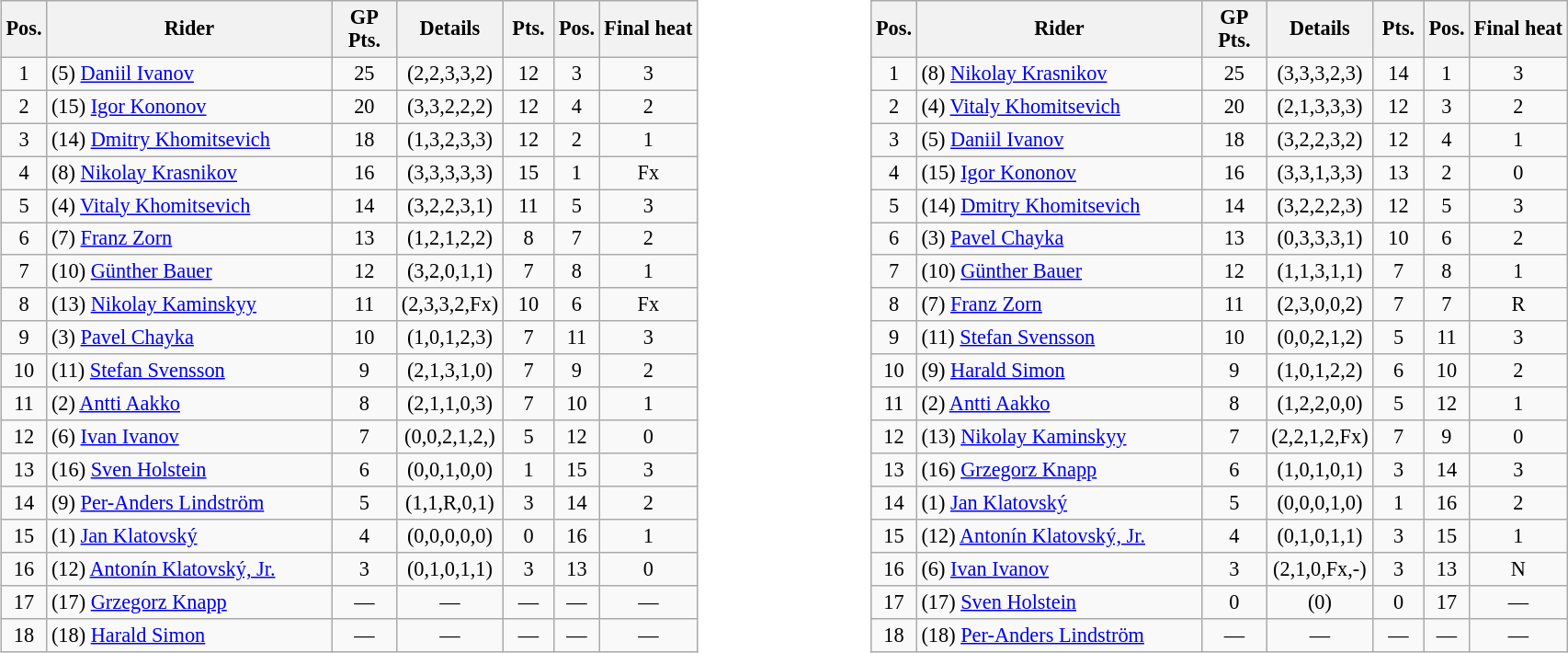<table width=100%>
<tr>
<td width=50% valign=top><br><table class=wikitable style="font-size:93%;">
<tr>
<th width=25px>Pos.</th>
<th width=200px>Rider</th>
<th width=40px>GP Pts.</th>
<th width=70px>Details</th>
<th width=30px>Pts.</th>
<th width=20px>Pos.</th>
<th>Final heat</th>
</tr>
<tr align=center>
<td>1</td>
<td align=left> (5) <a href='#'>Daniil Ivanov</a></td>
<td>25</td>
<td>(2,2,3,3,2)</td>
<td>12</td>
<td>3</td>
<td>3</td>
</tr>
<tr align=center>
<td>2</td>
<td align=left> (15) <a href='#'>Igor Kononov</a></td>
<td>20</td>
<td>(3,3,2,2,2)</td>
<td>12</td>
<td>4</td>
<td>2</td>
</tr>
<tr align=center>
<td>3</td>
<td align=left> (14) <a href='#'>Dmitry Khomitsevich</a></td>
<td>18</td>
<td>(1,3,2,3,3)</td>
<td>12</td>
<td>2</td>
<td>1</td>
</tr>
<tr align=center>
<td>4</td>
<td align=left> (8) <a href='#'>Nikolay Krasnikov</a></td>
<td>16</td>
<td>(3,3,3,3,3)</td>
<td>15</td>
<td>1</td>
<td>Fx</td>
</tr>
<tr align=center>
<td>5</td>
<td align=left> (4) <a href='#'>Vitaly Khomitsevich</a></td>
<td>14</td>
<td>(3,2,2,3,1)</td>
<td>11</td>
<td>5</td>
<td>3</td>
</tr>
<tr align=center>
<td>6</td>
<td align=left> (7) <a href='#'>Franz Zorn</a></td>
<td>13</td>
<td>(1,2,1,2,2)</td>
<td>8</td>
<td>7</td>
<td>2</td>
</tr>
<tr align=center>
<td>7</td>
<td align=left> (10) <a href='#'>Günther Bauer</a></td>
<td>12</td>
<td>(3,2,0,1,1)</td>
<td>7</td>
<td>8</td>
<td>1</td>
</tr>
<tr align=center>
<td>8</td>
<td align=left> (13) <a href='#'>Nikolay Kaminskyy</a></td>
<td>11</td>
<td>(2,3,3,2,Fx)</td>
<td>10</td>
<td>6</td>
<td>Fx</td>
</tr>
<tr align=center>
<td>9</td>
<td align=left> (3) <a href='#'>Pavel Chayka</a></td>
<td>10</td>
<td>(1,0,1,2,3)</td>
<td>7</td>
<td>11</td>
<td>3</td>
</tr>
<tr align=center>
<td>10</td>
<td align=left> (11) <a href='#'>Stefan Svensson</a></td>
<td>9</td>
<td>(2,1,3,1,0)</td>
<td>7</td>
<td>9</td>
<td>2</td>
</tr>
<tr align=center>
<td>11</td>
<td align=left> (2) <a href='#'>Antti Aakko</a></td>
<td>8</td>
<td>(2,1,1,0,3)</td>
<td>7</td>
<td>10</td>
<td>1</td>
</tr>
<tr align=center>
<td>12</td>
<td align=left> (6) <a href='#'>Ivan Ivanov</a></td>
<td>7</td>
<td>(0,0,2,1,2,)</td>
<td>5</td>
<td>12</td>
<td>0</td>
</tr>
<tr align=center>
<td>13</td>
<td align=left> (16) <a href='#'>Sven Holstein</a></td>
<td>6</td>
<td>(0,0,1,0,0)</td>
<td>1</td>
<td>15</td>
<td>3</td>
</tr>
<tr align=center>
<td>14</td>
<td align=left> (9) <a href='#'>Per-Anders Lindström</a></td>
<td>5</td>
<td>(1,1,R,0,1)</td>
<td>3</td>
<td>14</td>
<td>2</td>
</tr>
<tr align=center>
<td>15</td>
<td align=left> (1) <a href='#'>Jan Klatovský</a></td>
<td>4</td>
<td>(0,0,0,0,0)</td>
<td>0</td>
<td>16</td>
<td>1</td>
</tr>
<tr align=center>
<td>16</td>
<td align=left> (12) <a href='#'>Antonín Klatovský, Jr.</a></td>
<td>3</td>
<td>(0,1,0,1,1)</td>
<td>3</td>
<td>13</td>
<td>0</td>
</tr>
<tr align=center>
<td>17</td>
<td align=left> (17) <a href='#'>Grzegorz Knapp</a></td>
<td>—</td>
<td>—</td>
<td>—</td>
<td>—</td>
<td>—</td>
</tr>
<tr align=center>
<td>18</td>
<td align=left> (18) <a href='#'>Harald Simon</a></td>
<td>—</td>
<td>—</td>
<td>—</td>
<td>—</td>
<td>—</td>
</tr>
</table>
</td>
<td width=50% valign=top><br><table class=wikitable style="font-size:93%;">
<tr>
<th width=25px>Pos.</th>
<th width=200px>Rider</th>
<th width=40px>GP Pts.</th>
<th width=70px>Details</th>
<th width=30px>Pts.</th>
<th width=20px>Pos.</th>
<th>Final heat</th>
</tr>
<tr align=center>
<td>1</td>
<td align=left> (8) <a href='#'>Nikolay Krasnikov</a></td>
<td>25</td>
<td>(3,3,3,2,3)</td>
<td>14</td>
<td>1</td>
<td>3</td>
</tr>
<tr align=center>
<td>2</td>
<td align=left> (4) <a href='#'>Vitaly Khomitsevich</a></td>
<td>20</td>
<td>(2,1,3,3,3)</td>
<td>12</td>
<td>3</td>
<td>2</td>
</tr>
<tr align=center>
<td>3</td>
<td align=left> (5) <a href='#'>Daniil Ivanov</a></td>
<td>18</td>
<td>(3,2,2,3,2)</td>
<td>12</td>
<td>4</td>
<td>1</td>
</tr>
<tr align=center>
<td>4</td>
<td align=left> (15) <a href='#'>Igor Kononov</a></td>
<td>16</td>
<td>(3,3,1,3,3)</td>
<td>13</td>
<td>2</td>
<td>0</td>
</tr>
<tr align=center>
<td>5</td>
<td align=left> (14) <a href='#'>Dmitry Khomitsevich</a></td>
<td>14</td>
<td>(3,2,2,2,3)</td>
<td>12</td>
<td>5</td>
<td>3</td>
</tr>
<tr align=center>
<td>6</td>
<td align=left> (3) <a href='#'>Pavel Chayka</a></td>
<td>13</td>
<td>(0,3,3,3,1)</td>
<td>10</td>
<td>6</td>
<td>2</td>
</tr>
<tr align=center>
<td>7</td>
<td align=left> (10) <a href='#'>Günther Bauer</a></td>
<td>12</td>
<td>(1,1,3,1,1)</td>
<td>7</td>
<td>8</td>
<td>1</td>
</tr>
<tr align=center>
<td>8</td>
<td align=left> (7) <a href='#'>Franz Zorn</a></td>
<td>11</td>
<td>(2,3,0,0,2)</td>
<td>7</td>
<td>7</td>
<td>R</td>
</tr>
<tr align=center>
<td>9</td>
<td align=left> (11) <a href='#'>Stefan Svensson</a></td>
<td>10</td>
<td>(0,0,2,1,2)</td>
<td>5</td>
<td>11</td>
<td>3</td>
</tr>
<tr align=center>
<td>10</td>
<td align=left> (9) <a href='#'>Harald Simon</a></td>
<td>9</td>
<td>(1,0,1,2,2)</td>
<td>6</td>
<td>10</td>
<td>2</td>
</tr>
<tr align=center>
<td>11</td>
<td align=left> (2) <a href='#'>Antti Aakko</a></td>
<td>8</td>
<td>(1,2,2,0,0)</td>
<td>5</td>
<td>12</td>
<td>1</td>
</tr>
<tr align=center>
<td>12</td>
<td align=left> (13) <a href='#'>Nikolay Kaminskyy</a></td>
<td>7</td>
<td>(2,2,1,2,Fx)</td>
<td>7</td>
<td>9</td>
<td>0</td>
</tr>
<tr align=center>
<td>13</td>
<td align=left> (16) <a href='#'>Grzegorz Knapp</a></td>
<td>6</td>
<td>(1,0,1,0,1)</td>
<td>3</td>
<td>14</td>
<td>3</td>
</tr>
<tr align=center>
<td>14</td>
<td align=left> (1) <a href='#'>Jan Klatovský</a></td>
<td>5</td>
<td>(0,0,0,1,0)</td>
<td>1</td>
<td>16</td>
<td>2</td>
</tr>
<tr align=center>
<td>15</td>
<td align=left> (12) <a href='#'>Antonín Klatovský, Jr.</a></td>
<td>4</td>
<td>(0,1,0,1,1)</td>
<td>3</td>
<td>15</td>
<td>1</td>
</tr>
<tr align=center>
<td>16</td>
<td align=left> (6) <a href='#'>Ivan Ivanov</a></td>
<td>3</td>
<td>(2,1,0,Fx,-)</td>
<td>3</td>
<td>13</td>
<td>N</td>
</tr>
<tr align=center>
<td>17</td>
<td align=left> (17) <a href='#'>Sven Holstein</a></td>
<td>0</td>
<td>(0)</td>
<td>0</td>
<td>17</td>
<td>—</td>
</tr>
<tr align=center>
<td>18</td>
<td align=left> (18) <a href='#'>Per-Anders Lindström</a></td>
<td>—</td>
<td>—</td>
<td>—</td>
<td>—</td>
<td>—</td>
</tr>
</table>
</td>
</tr>
</table>
